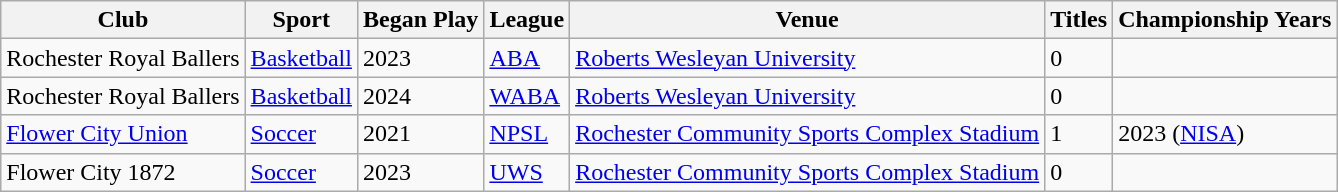<table class="wikitable">
<tr>
<th>Club</th>
<th>Sport</th>
<th>Began Play</th>
<th>League</th>
<th>Venue</th>
<th>Titles</th>
<th>Championship Years</th>
</tr>
<tr>
<td>Rochester Royal Ballers</td>
<td><a href='#'>Basketball</a></td>
<td>2023</td>
<td><a href='#'>ABA</a></td>
<td><a href='#'>Roberts Wesleyan University</a></td>
<td>0</td>
<td></td>
</tr>
<tr>
<td>Rochester Royal Ballers</td>
<td><a href='#'>Basketball</a></td>
<td>2024</td>
<td><a href='#'>WABA</a></td>
<td><a href='#'>Roberts Wesleyan University</a></td>
<td>0</td>
<td></td>
</tr>
<tr>
<td><a href='#'>Flower City Union</a></td>
<td><a href='#'>Soccer</a></td>
<td>2021</td>
<td><a href='#'>NPSL</a></td>
<td><a href='#'>Rochester Community Sports Complex Stadium</a></td>
<td>1</td>
<td>2023 (<a href='#'>NISA</a>)</td>
</tr>
<tr>
<td>Flower City 1872</td>
<td><a href='#'>Soccer</a></td>
<td>2023</td>
<td><a href='#'>UWS</a></td>
<td><a href='#'>Rochester Community Sports Complex Stadium</a></td>
<td>0</td>
<td></td>
</tr>
</table>
